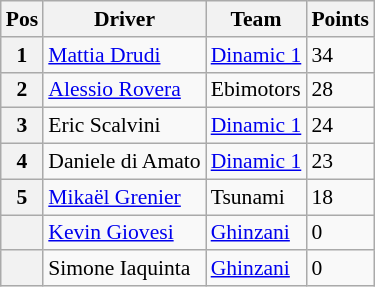<table class="wikitable" style="font-size: 90%">
<tr>
<th>Pos</th>
<th>Driver</th>
<th>Team</th>
<th>Points</th>
</tr>
<tr>
<th>1</th>
<td> <a href='#'>Mattia Drudi</a></td>
<td><a href='#'>Dinamic 1</a></td>
<td>34</td>
</tr>
<tr>
<th>2</th>
<td> <a href='#'>Alessio Rovera</a></td>
<td>Ebimotors</td>
<td>28</td>
</tr>
<tr>
<th>3</th>
<td> Eric Scalvini</td>
<td><a href='#'>Dinamic 1</a></td>
<td>24</td>
</tr>
<tr>
<th>4</th>
<td> Daniele di Amato</td>
<td><a href='#'>Dinamic 1</a></td>
<td>23</td>
</tr>
<tr>
<th>5</th>
<td> <a href='#'>Mikaël Grenier</a></td>
<td>Tsunami</td>
<td>18</td>
</tr>
<tr>
<th></th>
<td> <a href='#'>Kevin Giovesi</a></td>
<td><a href='#'>Ghinzani</a></td>
<td>0</td>
</tr>
<tr>
<th></th>
<td> Simone Iaquinta</td>
<td><a href='#'>Ghinzani</a></td>
<td>0</td>
</tr>
</table>
